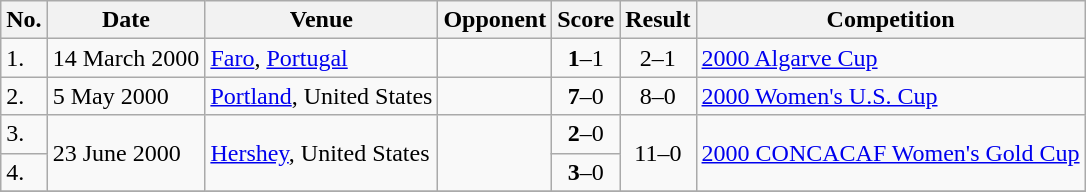<table class="wikitable">
<tr>
<th>No.</th>
<th>Date</th>
<th>Venue</th>
<th>Opponent</th>
<th>Score</th>
<th>Result</th>
<th>Competition</th>
</tr>
<tr>
<td>1.</td>
<td>14 March 2000</td>
<td><a href='#'>Faro</a>, <a href='#'>Portugal</a></td>
<td></td>
<td align=center><strong>1</strong>–1</td>
<td align=center>2–1</td>
<td><a href='#'>2000 Algarve Cup</a></td>
</tr>
<tr>
<td>2.</td>
<td>5 May 2000</td>
<td><a href='#'>Portland</a>, United States</td>
<td></td>
<td align=center><strong>7</strong>–0</td>
<td align=center>8–0</td>
<td><a href='#'>2000 Women's U.S. Cup</a></td>
</tr>
<tr>
<td>3.</td>
<td rowspan=2>23 June 2000</td>
<td rowspan=2><a href='#'>Hershey</a>, United States</td>
<td rowspan=2></td>
<td align=center><strong>2</strong>–0</td>
<td rowspan=2 align=center>11–0</td>
<td rowspan=2><a href='#'>2000 CONCACAF Women's Gold Cup</a></td>
</tr>
<tr>
<td>4.</td>
<td align=center><strong>3</strong>–0</td>
</tr>
<tr>
</tr>
</table>
